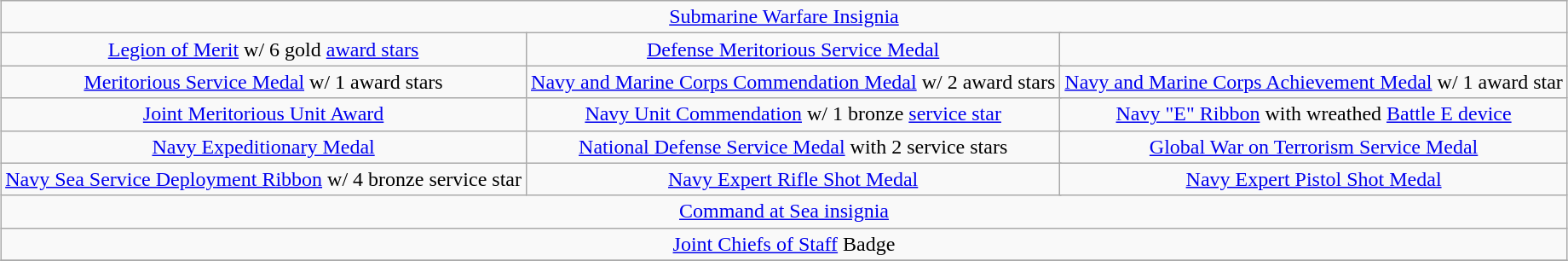<table class="wikitable" style="margin:1em auto; text-align:center;">
<tr>
<td colspan="6"><a href='#'>Submarine Warfare Insignia</a></td>
</tr>
<tr>
<td colspan="2"><a href='#'>Legion of Merit</a> w/ 6 gold <a href='#'>award stars</a></td>
<td colspan="2"><a href='#'>Defense Meritorious Service Medal</a></td>
</tr>
<tr>
<td colspan="2"><a href='#'>Meritorious Service Medal</a> w/ 1 award stars</td>
<td colspan="2"><a href='#'>Navy and Marine Corps Commendation Medal</a> w/ 2 award stars</td>
<td colspan="2"><a href='#'>Navy and Marine Corps Achievement Medal</a> w/ 1 award star</td>
</tr>
<tr>
<td colspan="2"><a href='#'>Joint Meritorious Unit Award</a></td>
<td colspan="2"><a href='#'>Navy Unit Commendation</a> w/ 1 bronze <a href='#'>service star</a></td>
<td colspan="2"><a href='#'>Navy "E" Ribbon</a> with wreathed <a href='#'>Battle E device</a></td>
</tr>
<tr>
<td colspan="2"><a href='#'>Navy Expeditionary Medal</a></td>
<td colspan="2"><a href='#'>National Defense Service Medal</a> with 2 service stars</td>
<td colspan="2"><a href='#'>Global War on Terrorism Service Medal</a></td>
</tr>
<tr>
<td colspan="2"><a href='#'>Navy Sea Service Deployment Ribbon</a> w/ 4 bronze service star</td>
<td colspan="2"><a href='#'>Navy Expert Rifle Shot Medal</a></td>
<td colspan="2"><a href='#'>Navy Expert Pistol Shot Medal</a></td>
</tr>
<tr>
<td colspan="6"><a href='#'>Command at Sea insignia</a></td>
</tr>
<tr>
<td colspan="6"><a href='#'>Joint Chiefs of Staff</a> Badge</td>
</tr>
<tr>
</tr>
</table>
